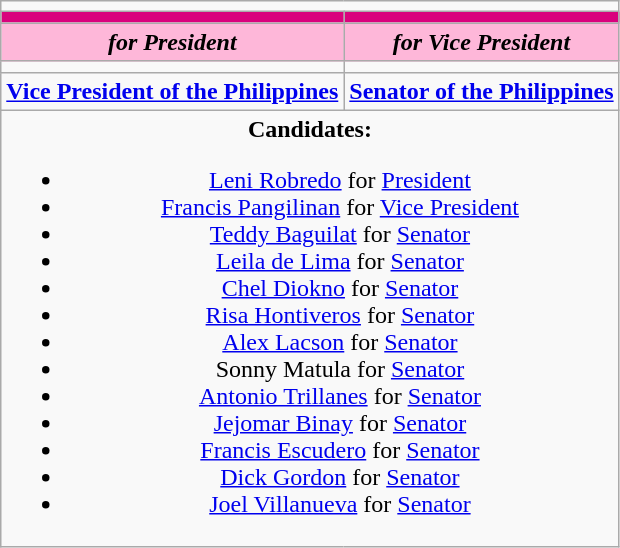<table class="wikitable" style="text-align:center">
<tr>
<td colspan="2"><strong></strong></td>
</tr>
<tr>
<td style="background-color:#D9027D;"><strong></strong></td>
<td style="background-color:#D9027D;"><strong></strong></td>
</tr>
<tr>
<td style="background-color:#FEB7D9;"><strong><em>for President</em></strong></td>
<td style="background-color:#FEB7D9;"><strong><em>for Vice President</em></strong></td>
</tr>
<tr>
<td></td>
<td></td>
</tr>
<tr>
<td><strong><a href='#'>Vice President of the Philippines</a></strong><br></td>
<td><strong><a href='#'>Senator of the Philippines</a></strong><br></td>
</tr>
<tr>
<td colspan="2"><strong>Candidates:</strong><br><ul><li><a href='#'>Leni Robredo</a> for <a href='#'>President</a></li><li><a href='#'>Francis Pangilinan</a> for <a href='#'>Vice President</a></li><li><a href='#'>Teddy Baguilat</a> for <a href='#'>Senator</a></li><li><a href='#'>Leila de Lima</a> for <a href='#'>Senator</a></li><li><a href='#'>Chel Diokno</a> for <a href='#'>Senator</a></li><li><a href='#'>Risa Hontiveros</a> for <a href='#'>Senator</a></li><li><a href='#'>Alex Lacson</a> for <a href='#'>Senator</a></li><li>Sonny Matula for <a href='#'>Senator</a></li><li><a href='#'>Antonio Trillanes</a> for <a href='#'>Senator</a></li><li><a href='#'>Jejomar Binay</a> for <a href='#'>Senator</a></li><li><a href='#'>Francis Escudero</a> for <a href='#'>Senator</a></li><li><a href='#'>Dick Gordon</a> for <a href='#'>Senator</a></li><li><a href='#'>Joel Villanueva</a> for <a href='#'>Senator</a></li></ul></td>
</tr>
</table>
